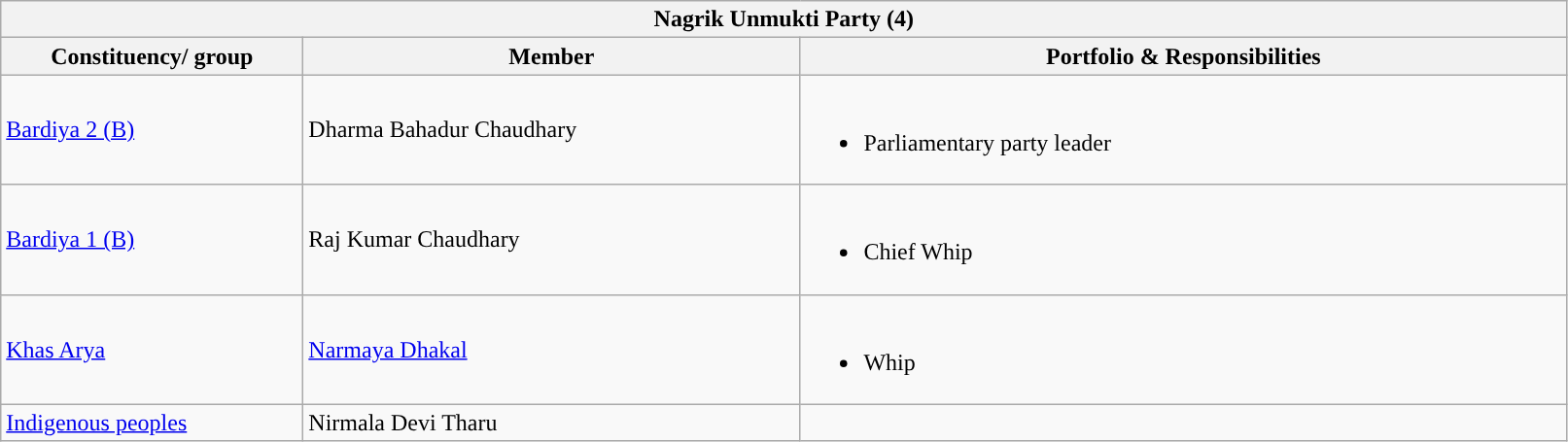<table class="wikitable sortable">
<tr>
<th colspan="3" style="width: 800pt; background:">Nagrik Unmukti Party (4)</th>
</tr>
<tr>
<th style="width:150pt;">Constituency/ group</th>
<th style="width:250pt;">Member</th>
<th>Portfolio & Responsibilities</th>
</tr>
<tr>
<td><a href='#'>Bardiya 2 (B)</a></td>
<td>Dharma Bahadur Chaudhary</td>
<td><br><ul><li>Parliamentary party leader</li></ul></td>
</tr>
<tr>
<td><a href='#'>Bardiya 1 (B)</a></td>
<td>Raj Kumar Chaudhary</td>
<td><br><ul><li>Chief Whip</li></ul></td>
</tr>
<tr>
<td><a href='#'>Khas Arya</a></td>
<td><a href='#'>Narmaya Dhakal</a></td>
<td><br><ul><li>Whip</li></ul></td>
</tr>
<tr>
<td><a href='#'>Indigenous peoples</a></td>
<td>Nirmala Devi Tharu</td>
<td></td>
</tr>
</table>
